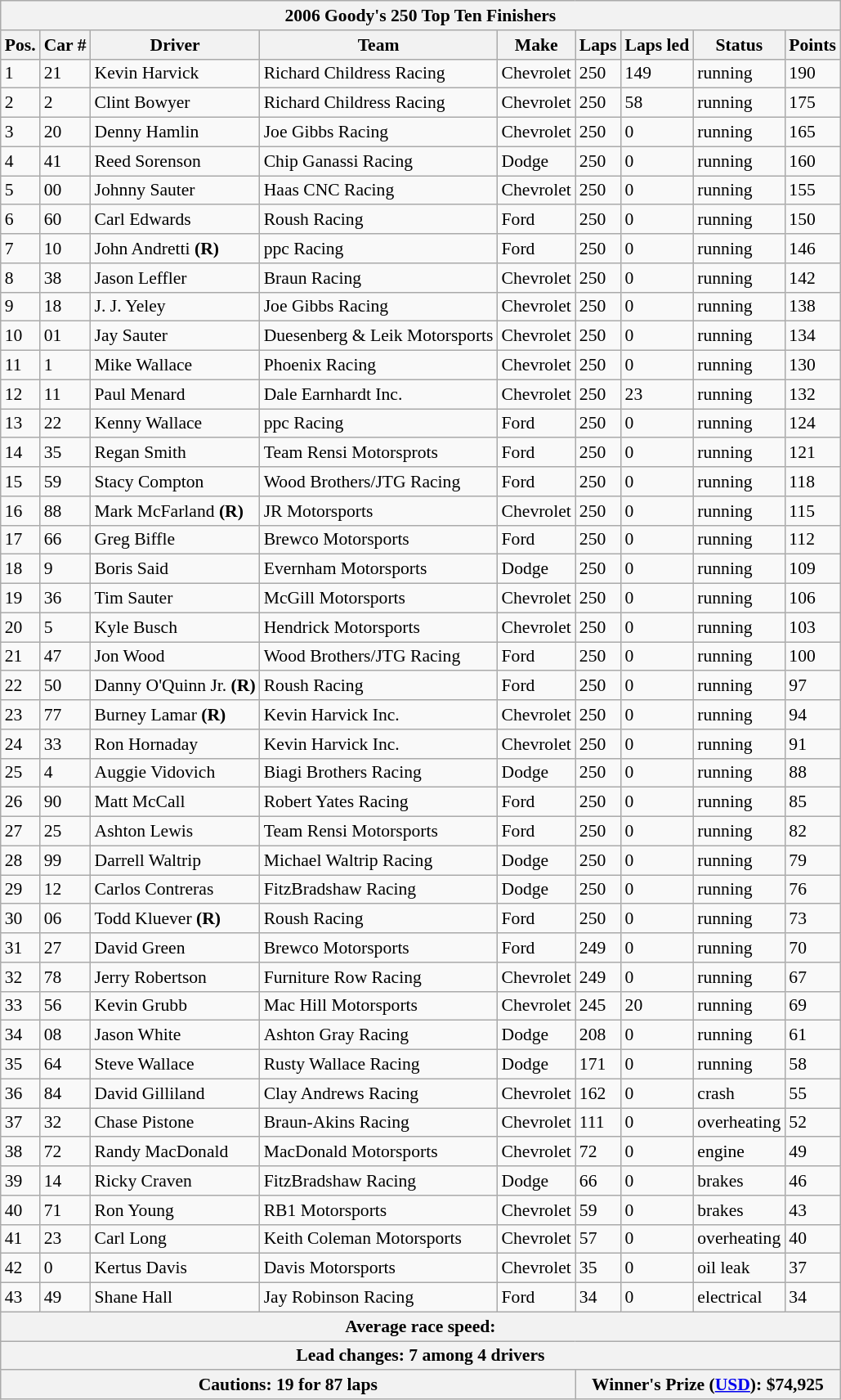<table class="wikitable" style="font-size: 90%;">
<tr>
<th colspan=9>2006 Goody's 250 Top Ten Finishers</th>
</tr>
<tr>
<th>Pos.</th>
<th>Car #</th>
<th>Driver</th>
<th>Team</th>
<th>Make</th>
<th>Laps</th>
<th>Laps led</th>
<th>Status</th>
<th>Points</th>
</tr>
<tr>
<td>1</td>
<td>21</td>
<td>Kevin Harvick</td>
<td>Richard Childress Racing</td>
<td>Chevrolet</td>
<td>250</td>
<td>149</td>
<td>running</td>
<td>190</td>
</tr>
<tr>
<td>2</td>
<td>2</td>
<td>Clint Bowyer</td>
<td>Richard Childress Racing</td>
<td>Chevrolet</td>
<td>250</td>
<td>58</td>
<td>running</td>
<td>175</td>
</tr>
<tr>
<td>3</td>
<td>20</td>
<td>Denny Hamlin</td>
<td>Joe Gibbs Racing</td>
<td>Chevrolet</td>
<td>250</td>
<td>0</td>
<td>running</td>
<td>165</td>
</tr>
<tr>
<td>4</td>
<td>41</td>
<td>Reed Sorenson</td>
<td>Chip Ganassi Racing</td>
<td>Dodge</td>
<td>250</td>
<td>0</td>
<td>running</td>
<td>160</td>
</tr>
<tr>
<td>5</td>
<td>00</td>
<td>Johnny Sauter</td>
<td>Haas CNC Racing</td>
<td>Chevrolet</td>
<td>250</td>
<td>0</td>
<td>running</td>
<td>155</td>
</tr>
<tr>
<td>6</td>
<td>60</td>
<td>Carl Edwards</td>
<td>Roush Racing</td>
<td>Ford</td>
<td>250</td>
<td>0</td>
<td>running</td>
<td>150</td>
</tr>
<tr>
<td>7</td>
<td>10</td>
<td>John Andretti <strong>(R)</strong></td>
<td>ppc Racing</td>
<td>Ford</td>
<td>250</td>
<td>0</td>
<td>running</td>
<td>146</td>
</tr>
<tr>
<td>8</td>
<td>38</td>
<td>Jason Leffler</td>
<td>Braun Racing</td>
<td>Chevrolet</td>
<td>250</td>
<td>0</td>
<td>running</td>
<td>142</td>
</tr>
<tr>
<td>9</td>
<td>18</td>
<td>J. J. Yeley</td>
<td>Joe Gibbs Racing</td>
<td>Chevrolet</td>
<td>250</td>
<td>0</td>
<td>running</td>
<td>138</td>
</tr>
<tr>
<td>10</td>
<td>01</td>
<td>Jay Sauter</td>
<td>Duesenberg & Leik Motorsports</td>
<td>Chevrolet</td>
<td>250</td>
<td>0</td>
<td>running</td>
<td>134</td>
</tr>
<tr>
<td>11</td>
<td>1</td>
<td>Mike Wallace</td>
<td>Phoenix Racing</td>
<td>Chevrolet</td>
<td>250</td>
<td>0</td>
<td>running</td>
<td>130</td>
</tr>
<tr>
<td>12</td>
<td>11</td>
<td>Paul Menard</td>
<td>Dale Earnhardt Inc.</td>
<td>Chevrolet</td>
<td>250</td>
<td>23</td>
<td>running</td>
<td>132</td>
</tr>
<tr>
<td>13</td>
<td>22</td>
<td>Kenny Wallace</td>
<td>ppc Racing</td>
<td>Ford</td>
<td>250</td>
<td>0</td>
<td>running</td>
<td>124</td>
</tr>
<tr>
<td>14</td>
<td>35</td>
<td>Regan Smith</td>
<td>Team Rensi Motorsprots</td>
<td>Ford</td>
<td>250</td>
<td>0</td>
<td>running</td>
<td>121</td>
</tr>
<tr>
<td>15</td>
<td>59</td>
<td>Stacy Compton</td>
<td>Wood Brothers/JTG Racing</td>
<td>Ford</td>
<td>250</td>
<td>0</td>
<td>running</td>
<td>118</td>
</tr>
<tr>
<td>16</td>
<td>88</td>
<td>Mark McFarland <strong>(R)</strong></td>
<td>JR Motorsports</td>
<td>Chevrolet</td>
<td>250</td>
<td>0</td>
<td>running</td>
<td>115</td>
</tr>
<tr>
<td>17</td>
<td>66</td>
<td>Greg Biffle</td>
<td>Brewco Motorsports</td>
<td>Ford</td>
<td>250</td>
<td>0</td>
<td>running</td>
<td>112</td>
</tr>
<tr>
<td>18</td>
<td>9</td>
<td>Boris Said</td>
<td>Evernham Motorsports</td>
<td>Dodge</td>
<td>250</td>
<td>0</td>
<td>running</td>
<td>109</td>
</tr>
<tr>
<td>19</td>
<td>36</td>
<td>Tim Sauter</td>
<td>McGill Motorsports</td>
<td>Chevrolet</td>
<td>250</td>
<td>0</td>
<td>running</td>
<td>106</td>
</tr>
<tr>
<td>20</td>
<td>5</td>
<td>Kyle Busch</td>
<td>Hendrick Motorsports</td>
<td>Chevrolet</td>
<td>250</td>
<td>0</td>
<td>running</td>
<td>103</td>
</tr>
<tr>
<td>21</td>
<td>47</td>
<td>Jon Wood</td>
<td>Wood Brothers/JTG Racing</td>
<td>Ford</td>
<td>250</td>
<td>0</td>
<td>running</td>
<td>100</td>
</tr>
<tr>
<td>22</td>
<td>50</td>
<td>Danny O'Quinn Jr. <strong>(R)</strong></td>
<td>Roush Racing</td>
<td>Ford</td>
<td>250</td>
<td>0</td>
<td>running</td>
<td>97</td>
</tr>
<tr>
<td>23</td>
<td>77</td>
<td>Burney Lamar <strong>(R)</strong></td>
<td>Kevin Harvick Inc.</td>
<td>Chevrolet</td>
<td>250</td>
<td>0</td>
<td>running</td>
<td>94</td>
</tr>
<tr>
<td>24</td>
<td>33</td>
<td>Ron Hornaday</td>
<td>Kevin Harvick Inc.</td>
<td>Chevrolet</td>
<td>250</td>
<td>0</td>
<td>running</td>
<td>91</td>
</tr>
<tr>
<td>25</td>
<td>4</td>
<td>Auggie Vidovich</td>
<td>Biagi Brothers Racing</td>
<td>Dodge</td>
<td>250</td>
<td>0</td>
<td>running</td>
<td>88</td>
</tr>
<tr>
<td>26</td>
<td>90</td>
<td>Matt McCall</td>
<td>Robert Yates Racing</td>
<td>Ford</td>
<td>250</td>
<td>0</td>
<td>running</td>
<td>85</td>
</tr>
<tr>
<td>27</td>
<td>25</td>
<td>Ashton Lewis</td>
<td>Team Rensi Motorsports</td>
<td>Ford</td>
<td>250</td>
<td>0</td>
<td>running</td>
<td>82</td>
</tr>
<tr>
<td>28</td>
<td>99</td>
<td>Darrell Waltrip</td>
<td>Michael Waltrip Racing</td>
<td>Dodge</td>
<td>250</td>
<td>0</td>
<td>running</td>
<td>79</td>
</tr>
<tr>
<td>29</td>
<td>12</td>
<td>Carlos Contreras</td>
<td>FitzBradshaw Racing</td>
<td>Dodge</td>
<td>250</td>
<td>0</td>
<td>running</td>
<td>76</td>
</tr>
<tr>
<td>30</td>
<td>06</td>
<td>Todd Kluever <strong>(R)</strong></td>
<td>Roush Racing</td>
<td>Ford</td>
<td>250</td>
<td>0</td>
<td>running</td>
<td>73</td>
</tr>
<tr>
<td>31</td>
<td>27</td>
<td>David Green</td>
<td>Brewco Motorsports</td>
<td>Ford</td>
<td>249</td>
<td>0</td>
<td>running</td>
<td>70</td>
</tr>
<tr>
<td>32</td>
<td>78</td>
<td>Jerry Robertson</td>
<td>Furniture Row Racing</td>
<td>Chevrolet</td>
<td>249</td>
<td>0</td>
<td>running</td>
<td>67</td>
</tr>
<tr>
<td>33</td>
<td>56</td>
<td>Kevin Grubb</td>
<td>Mac Hill Motorsports</td>
<td>Chevrolet</td>
<td>245</td>
<td>20</td>
<td>running</td>
<td>69</td>
</tr>
<tr>
<td>34</td>
<td>08</td>
<td>Jason White</td>
<td>Ashton Gray Racing</td>
<td>Dodge</td>
<td>208</td>
<td>0</td>
<td>running</td>
<td>61</td>
</tr>
<tr>
<td>35</td>
<td>64</td>
<td>Steve Wallace</td>
<td>Rusty Wallace Racing</td>
<td>Dodge</td>
<td>171</td>
<td>0</td>
<td>running</td>
<td>58</td>
</tr>
<tr>
<td>36</td>
<td>84</td>
<td>David Gilliland</td>
<td>Clay Andrews Racing</td>
<td>Chevrolet</td>
<td>162</td>
<td>0</td>
<td>crash</td>
<td>55</td>
</tr>
<tr>
<td>37</td>
<td>32</td>
<td>Chase Pistone</td>
<td>Braun-Akins Racing</td>
<td>Chevrolet</td>
<td>111</td>
<td>0</td>
<td>overheating</td>
<td>52</td>
</tr>
<tr>
<td>38</td>
<td>72</td>
<td>Randy MacDonald</td>
<td>MacDonald Motorsports</td>
<td>Chevrolet</td>
<td>72</td>
<td>0</td>
<td>engine</td>
<td>49</td>
</tr>
<tr>
<td>39</td>
<td>14</td>
<td>Ricky Craven</td>
<td>FitzBradshaw Racing</td>
<td>Dodge</td>
<td>66</td>
<td>0</td>
<td>brakes</td>
<td>46</td>
</tr>
<tr>
<td>40</td>
<td>71</td>
<td>Ron Young</td>
<td>RB1 Motorsports</td>
<td>Chevrolet</td>
<td>59</td>
<td>0</td>
<td>brakes</td>
<td>43</td>
</tr>
<tr>
<td>41</td>
<td>23</td>
<td>Carl Long</td>
<td>Keith Coleman Motorsports</td>
<td>Chevrolet</td>
<td>57</td>
<td>0</td>
<td>overheating</td>
<td>40</td>
</tr>
<tr>
<td>42</td>
<td>0</td>
<td>Kertus Davis</td>
<td>Davis Motorsports</td>
<td>Chevrolet</td>
<td>35</td>
<td>0</td>
<td>oil leak</td>
<td>37</td>
</tr>
<tr>
<td>43</td>
<td>49</td>
<td>Shane Hall</td>
<td>Jay Robinson Racing</td>
<td>Ford</td>
<td>34</td>
<td>0</td>
<td>electrical</td>
<td>34</td>
</tr>
<tr>
<th colspan=9>Average race speed: </th>
</tr>
<tr>
<th colspan=9>Lead changes: 7 among 4 drivers</th>
</tr>
<tr>
<th colspan=5>Cautions: 19 for 87 laps</th>
<th colspan=4>Winner's Prize (<a href='#'>USD</a>): $74,925</th>
</tr>
</table>
